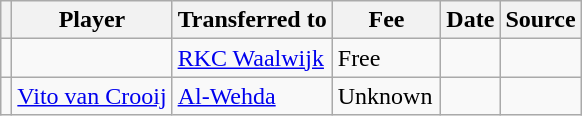<table class="wikitable plainrowheaders sortable">
<tr>
<th></th>
<th scope="col">Player</th>
<th>Transferred to</th>
<th style="width: 65px;">Fee</th>
<th scope="col">Date</th>
<th scope="col">Source</th>
</tr>
<tr>
<td align="center"></td>
<td></td>
<td> <a href='#'>RKC Waalwijk</a></td>
<td>Free</td>
<td></td>
<td align="center"></td>
</tr>
<tr>
<td align="center"></td>
<td {sort> <a href='#'>Vito van Crooij</a></td>
<td> <a href='#'>Al-Wehda</a></td>
<td>Unknown</td>
<td></td>
<td align="center"></td>
</tr>
</table>
